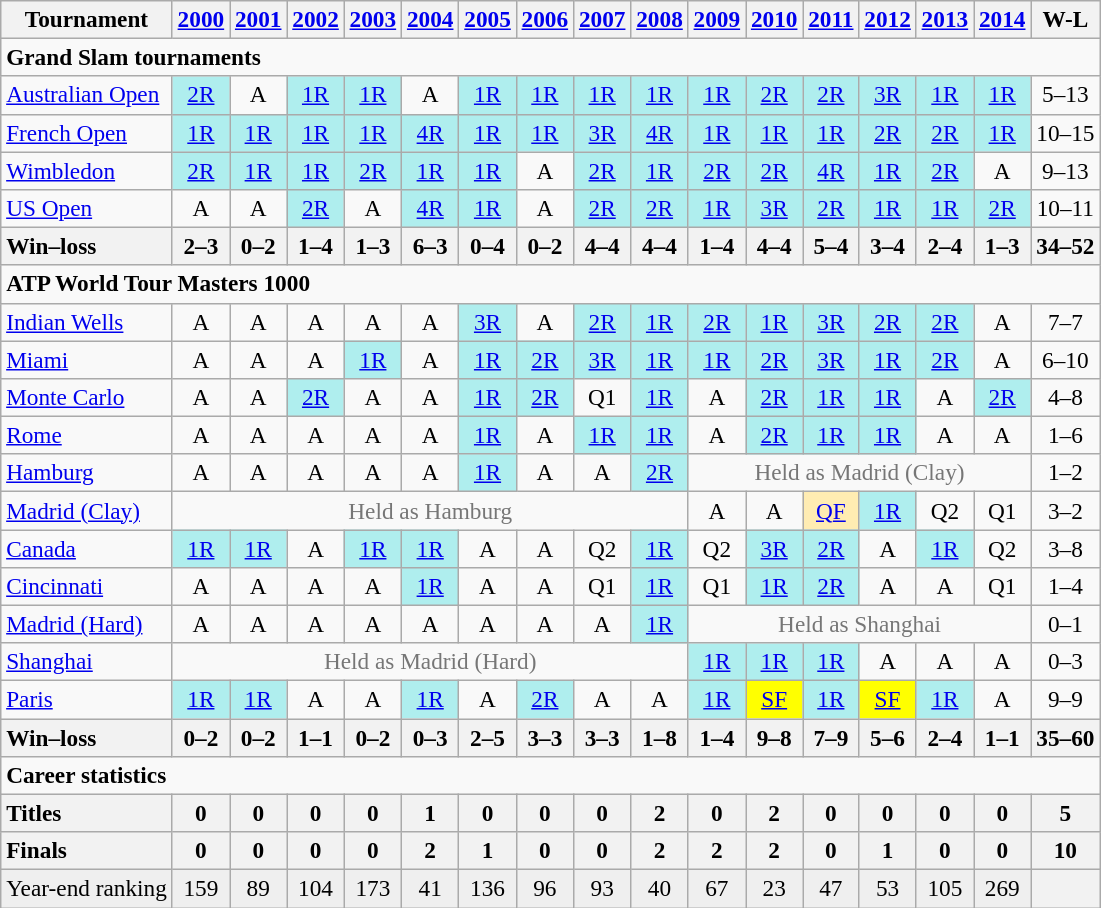<table class=wikitable style=text-align:center;font-size:97%>
<tr>
<th>Tournament</th>
<th><a href='#'>2000</a></th>
<th><a href='#'>2001</a></th>
<th><a href='#'>2002</a></th>
<th><a href='#'>2003</a></th>
<th><a href='#'>2004</a></th>
<th><a href='#'>2005</a></th>
<th><a href='#'>2006</a></th>
<th><a href='#'>2007</a></th>
<th><a href='#'>2008</a></th>
<th><a href='#'>2009</a></th>
<th><a href='#'>2010</a></th>
<th><a href='#'>2011</a></th>
<th><a href='#'>2012</a></th>
<th><a href='#'>2013</a></th>
<th><a href='#'>2014</a></th>
<th>W-L</th>
</tr>
<tr>
<td colspan=17 align=left><strong>Grand Slam tournaments</strong></td>
</tr>
<tr>
<td align=left><a href='#'>Australian Open</a></td>
<td bgcolor=afeeee><a href='#'>2R</a></td>
<td>A</td>
<td bgcolor=afeeee><a href='#'>1R</a></td>
<td bgcolor=afeeee><a href='#'>1R</a></td>
<td>A</td>
<td bgcolor=afeeee><a href='#'>1R</a></td>
<td bgcolor=afeeee><a href='#'>1R</a></td>
<td bgcolor=afeeee><a href='#'>1R</a></td>
<td bgcolor=afeeee><a href='#'>1R</a></td>
<td bgcolor=afeeee><a href='#'>1R</a></td>
<td bgcolor=afeeee><a href='#'>2R</a></td>
<td bgcolor=afeeee><a href='#'>2R</a></td>
<td bgcolor=afeeee><a href='#'>3R</a></td>
<td bgcolor=afeeee><a href='#'>1R</a></td>
<td bgcolor=afeeee><a href='#'>1R</a></td>
<td>5–13</td>
</tr>
<tr>
<td align=left><a href='#'>French Open</a></td>
<td bgcolor=afeeee><a href='#'>1R</a></td>
<td bgcolor=afeeee><a href='#'>1R</a></td>
<td bgcolor=afeeee><a href='#'>1R</a></td>
<td bgcolor=afeeee><a href='#'>1R</a></td>
<td bgcolor=afeeee><a href='#'>4R</a></td>
<td bgcolor=afeeee><a href='#'>1R</a></td>
<td bgcolor=afeeee><a href='#'>1R</a></td>
<td bgcolor=afeeee><a href='#'>3R</a></td>
<td bgcolor=afeeee><a href='#'>4R</a></td>
<td bgcolor=afeeee><a href='#'>1R</a></td>
<td bgcolor=afeeee><a href='#'>1R</a></td>
<td bgcolor=afeeee><a href='#'>1R</a></td>
<td bgcolor=afeeee><a href='#'>2R</a></td>
<td bgcolor=afeeee><a href='#'>2R</a></td>
<td bgcolor=afeeee><a href='#'>1R</a></td>
<td>10–15</td>
</tr>
<tr>
<td align=left><a href='#'>Wimbledon</a></td>
<td bgcolor=afeeee><a href='#'>2R</a></td>
<td bgcolor=afeeee><a href='#'>1R</a></td>
<td bgcolor=afeeee><a href='#'>1R</a></td>
<td bgcolor=afeeee><a href='#'>2R</a></td>
<td bgcolor=afeeee><a href='#'>1R</a></td>
<td bgcolor=afeeee><a href='#'>1R</a></td>
<td>A</td>
<td bgcolor=afeeee><a href='#'>2R</a></td>
<td bgcolor=afeeee><a href='#'>1R</a></td>
<td bgcolor=afeeee><a href='#'>2R</a></td>
<td bgcolor=afeeee><a href='#'>2R</a></td>
<td bgcolor=afeeee><a href='#'>4R</a></td>
<td bgcolor=afeeee><a href='#'>1R</a></td>
<td bgcolor=afeeee><a href='#'>2R</a></td>
<td>A</td>
<td>9–13</td>
</tr>
<tr>
<td align=left><a href='#'>US Open</a></td>
<td>A</td>
<td>A</td>
<td bgcolor=afeeee><a href='#'>2R</a></td>
<td>A</td>
<td bgcolor=afeeee><a href='#'>4R</a></td>
<td bgcolor=afeeee><a href='#'>1R</a></td>
<td>A</td>
<td bgcolor=afeeee><a href='#'>2R</a></td>
<td bgcolor=afeeee><a href='#'>2R</a></td>
<td bgcolor=afeeee><a href='#'>1R</a></td>
<td bgcolor=afeeee><a href='#'>3R</a></td>
<td bgcolor=afeeee><a href='#'>2R</a></td>
<td bgcolor=afeeee><a href='#'>1R</a></td>
<td bgcolor=afeeee><a href='#'>1R</a></td>
<td bgcolor=afeeee><a href='#'>2R</a></td>
<td>10–11</td>
</tr>
<tr>
<th style=text-align:left>Win–loss</th>
<th>2–3</th>
<th>0–2</th>
<th>1–4</th>
<th>1–3</th>
<th>6–3</th>
<th>0–4</th>
<th>0–2</th>
<th>4–4</th>
<th>4–4</th>
<th>1–4</th>
<th>4–4</th>
<th>5–4</th>
<th>3–4</th>
<th>2–4</th>
<th>1–3</th>
<th>34–52</th>
</tr>
<tr>
<td colspan=17 align=left><strong>ATP World Tour Masters 1000</strong></td>
</tr>
<tr>
<td align=left><a href='#'>Indian Wells</a></td>
<td>A</td>
<td>A</td>
<td>A</td>
<td>A</td>
<td>A</td>
<td bgcolor=afeeee><a href='#'>3R</a></td>
<td>A</td>
<td bgcolor=afeeee><a href='#'>2R</a></td>
<td bgcolor=afeeee><a href='#'>1R</a></td>
<td bgcolor=afeeee><a href='#'>2R</a></td>
<td bgcolor=afeeee><a href='#'>1R</a></td>
<td bgcolor=afeeee><a href='#'>3R</a></td>
<td bgcolor=afeeee><a href='#'>2R</a></td>
<td bgcolor=afeeee><a href='#'>2R</a></td>
<td>A</td>
<td>7–7</td>
</tr>
<tr>
<td align=left><a href='#'>Miami</a></td>
<td>A</td>
<td>A</td>
<td>A</td>
<td bgcolor=afeeee><a href='#'>1R</a></td>
<td>A</td>
<td bgcolor=afeeee><a href='#'>1R</a></td>
<td bgcolor=afeeee><a href='#'>2R</a></td>
<td bgcolor=afeeee><a href='#'>3R</a></td>
<td bgcolor=afeeee><a href='#'>1R</a></td>
<td bgcolor=afeeee><a href='#'>1R</a></td>
<td bgcolor=afeeee><a href='#'>2R</a></td>
<td bgcolor=afeeee><a href='#'>3R</a></td>
<td bgcolor=afeeee><a href='#'>1R</a></td>
<td bgcolor=afeeee><a href='#'>2R</a></td>
<td>A</td>
<td>6–10</td>
</tr>
<tr>
<td align=left><a href='#'>Monte Carlo</a></td>
<td>A</td>
<td>A</td>
<td bgcolor=afeeee><a href='#'>2R</a></td>
<td>A</td>
<td>A</td>
<td bgcolor=afeeee><a href='#'>1R</a></td>
<td bgcolor=afeeee><a href='#'>2R</a></td>
<td>Q1</td>
<td bgcolor=afeeee><a href='#'>1R</a></td>
<td>A</td>
<td bgcolor=afeeee><a href='#'>2R</a></td>
<td bgcolor=afeeee><a href='#'>1R</a></td>
<td bgcolor=afeeee><a href='#'>1R</a></td>
<td>A</td>
<td bgcolor=afeeee><a href='#'>2R</a></td>
<td>4–8</td>
</tr>
<tr>
<td align=left><a href='#'>Rome</a></td>
<td>A</td>
<td>A</td>
<td>A</td>
<td>A</td>
<td>A</td>
<td bgcolor=afeeee><a href='#'>1R</a></td>
<td>A</td>
<td bgcolor=afeeee><a href='#'>1R</a></td>
<td bgcolor=afeeee><a href='#'>1R</a></td>
<td>A</td>
<td bgcolor=afeeee><a href='#'>2R</a></td>
<td bgcolor=afeeee><a href='#'>1R</a></td>
<td bgcolor=afeeee><a href='#'>1R</a></td>
<td>A</td>
<td>A</td>
<td>1–6</td>
</tr>
<tr>
<td align=left><a href='#'>Hamburg</a></td>
<td>A</td>
<td>A</td>
<td>A</td>
<td>A</td>
<td>A</td>
<td bgcolor=afeeee><a href='#'>1R</a></td>
<td>A</td>
<td>A</td>
<td bgcolor=afeeee><a href='#'>2R</a></td>
<td colspan=6 style=color:#767676>Held as Madrid (Clay)</td>
<td>1–2</td>
</tr>
<tr>
<td align=left><a href='#'>Madrid (Clay)</a></td>
<td colspan=9 style=color:#767676>Held as Hamburg</td>
<td>A</td>
<td>A</td>
<td bgcolor=FFECB2><a href='#'>QF</a></td>
<td bgcolor=afeeee><a href='#'>1R</a></td>
<td>Q2</td>
<td>Q1</td>
<td>3–2</td>
</tr>
<tr>
<td align=left><a href='#'>Canada</a></td>
<td bgcolor=afeeee><a href='#'>1R</a></td>
<td bgcolor=afeeee><a href='#'>1R</a></td>
<td>A</td>
<td bgcolor=afeeee><a href='#'>1R</a></td>
<td bgcolor=afeeee><a href='#'>1R</a></td>
<td>A</td>
<td>A</td>
<td>Q2</td>
<td bgcolor=afeeee><a href='#'>1R</a></td>
<td>Q2</td>
<td bgcolor=afeeee><a href='#'>3R</a></td>
<td bgcolor=afeeee><a href='#'>2R</a></td>
<td>A</td>
<td bgcolor=afeeee><a href='#'>1R</a></td>
<td>Q2</td>
<td>3–8</td>
</tr>
<tr>
<td align=left><a href='#'>Cincinnati</a></td>
<td>A</td>
<td>A</td>
<td>A</td>
<td>A</td>
<td bgcolor=afeeee><a href='#'>1R</a></td>
<td>A</td>
<td>A</td>
<td>Q1</td>
<td bgcolor=afeeee><a href='#'>1R</a></td>
<td>Q1</td>
<td bgcolor=afeeee><a href='#'>1R</a></td>
<td bgcolor=afeeee><a href='#'>2R</a></td>
<td>A</td>
<td>A</td>
<td>Q1</td>
<td>1–4</td>
</tr>
<tr>
<td align=left><a href='#'>Madrid (Hard)</a></td>
<td>A</td>
<td>A</td>
<td>A</td>
<td>A</td>
<td>A</td>
<td>A</td>
<td>A</td>
<td>A</td>
<td bgcolor=afeeee><a href='#'>1R</a></td>
<td colspan=6 style=color:#767676>Held as Shanghai</td>
<td>0–1</td>
</tr>
<tr>
<td align=left><a href='#'>Shanghai</a></td>
<td colspan=9 style=color:#767676>Held as Madrid (Hard)</td>
<td bgcolor=afeeee><a href='#'>1R</a></td>
<td bgcolor=afeeee><a href='#'>1R</a></td>
<td bgcolor=afeeee><a href='#'>1R</a></td>
<td>A</td>
<td>A</td>
<td>A</td>
<td>0–3</td>
</tr>
<tr>
<td align=left><a href='#'>Paris</a></td>
<td bgcolor=afeeee><a href='#'>1R</a></td>
<td bgcolor=afeeee><a href='#'>1R</a></td>
<td>A</td>
<td>A</td>
<td bgcolor=afeeee><a href='#'>1R</a></td>
<td>A</td>
<td bgcolor=afeeee><a href='#'>2R</a></td>
<td>A</td>
<td>A</td>
<td bgcolor=afeeee><a href='#'>1R</a></td>
<td bgcolor=yellow><a href='#'>SF</a></td>
<td bgcolor=afeeee><a href='#'>1R</a></td>
<td bgcolor=yellow><a href='#'>SF</a></td>
<td bgcolor=afeeee><a href='#'>1R</a></td>
<td>A</td>
<td>9–9</td>
</tr>
<tr>
<th style=text-align:left>Win–loss</th>
<th>0–2</th>
<th>0–2</th>
<th>1–1</th>
<th>0–2</th>
<th>0–3</th>
<th>2–5</th>
<th>3–3</th>
<th>3–3</th>
<th>1–8</th>
<th>1–4</th>
<th>9–8</th>
<th>7–9</th>
<th>5–6</th>
<th>2–4</th>
<th>1–1</th>
<th>35–60</th>
</tr>
<tr>
<td colspan=17 align=left><strong>Career statistics</strong></td>
</tr>
<tr>
<th style=text-align:left>Titles</th>
<th>0</th>
<th>0</th>
<th>0</th>
<th>0</th>
<th>1</th>
<th>0</th>
<th>0</th>
<th>0</th>
<th>2</th>
<th>0</th>
<th>2</th>
<th>0</th>
<th>0</th>
<th>0</th>
<th>0</th>
<th colspan=2>5</th>
</tr>
<tr>
<th style=text-align:left>Finals</th>
<th>0</th>
<th>0</th>
<th>0</th>
<th>0</th>
<th>2</th>
<th>1</th>
<th>0</th>
<th>0</th>
<th>2</th>
<th>2</th>
<th>2</th>
<th>0</th>
<th>1</th>
<th>0</th>
<th>0</th>
<th colspan=2>10</th>
</tr>
<tr bgcolor=efefef>
<td align=left>Year-end ranking</td>
<td>159</td>
<td>89</td>
<td>104</td>
<td>173</td>
<td>41</td>
<td>136</td>
<td>96</td>
<td>93</td>
<td>40</td>
<td>67</td>
<td>23</td>
<td>47</td>
<td>53</td>
<td>105</td>
<td>269</td>
<th colspan=2></th>
</tr>
</table>
